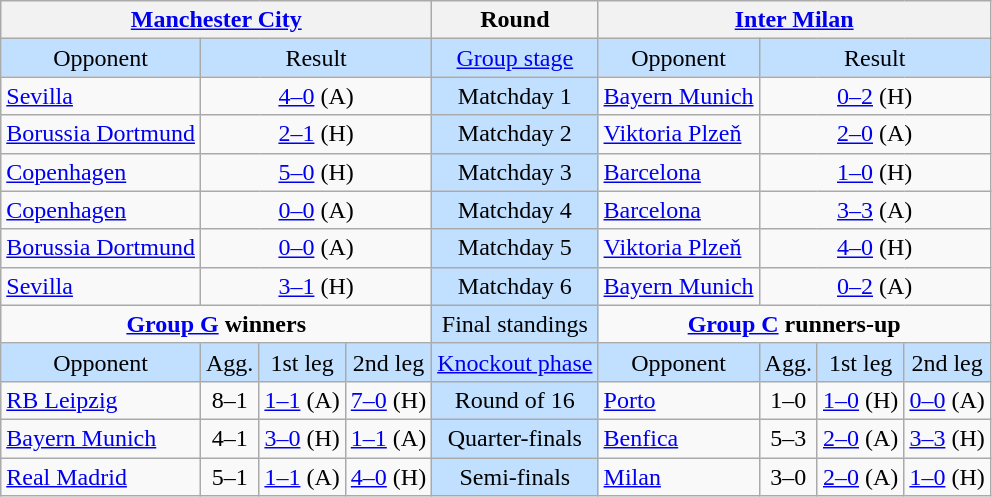<table class="wikitable" style="text-align:center">
<tr>
<th colspan="4"> <a href='#'>Manchester City</a></th>
<th>Round</th>
<th colspan="4"> <a href='#'>Inter Milan</a></th>
</tr>
<tr style="background:#C1E0FF">
<td>Opponent</td>
<td colspan="3">Result</td>
<td><a href='#'>Group stage</a></td>
<td>Opponent</td>
<td colspan="3">Result</td>
</tr>
<tr>
<td style="text-align:left"> <a href='#'>Sevilla</a></td>
<td colspan="3"><a href='#'>4–0</a> (A)</td>
<td style="background:#C1E0FF">Matchday 1</td>
<td style="text-align:left"> <a href='#'>Bayern Munich</a></td>
<td colspan="3"><a href='#'>0–2</a> (H)</td>
</tr>
<tr>
<td style="text-align:left"> <a href='#'>Borussia Dortmund</a></td>
<td colspan="3"><a href='#'>2–1</a> (H)</td>
<td style="background:#C1E0FF">Matchday 2</td>
<td style="text-align:left"> <a href='#'>Viktoria Plzeň</a></td>
<td colspan="3"><a href='#'>2–0</a> (A)</td>
</tr>
<tr>
<td style="text-align:left"> <a href='#'>Copenhagen</a></td>
<td colspan="3"><a href='#'>5–0</a> (H)</td>
<td style="background:#C1E0FF">Matchday 3</td>
<td style="text-align:left"> <a href='#'>Barcelona</a></td>
<td colspan="3"><a href='#'>1–0</a> (H)</td>
</tr>
<tr>
<td style="text-align:left"> <a href='#'>Copenhagen</a></td>
<td colspan="3"><a href='#'>0–0</a> (A)</td>
<td style="background:#C1E0FF">Matchday 4</td>
<td style="text-align:left"> <a href='#'>Barcelona</a></td>
<td colspan="3"><a href='#'>3–3</a> (A)</td>
</tr>
<tr>
<td style="text-align:left"> <a href='#'>Borussia Dortmund</a></td>
<td colspan="3"><a href='#'>0–0</a> (A)</td>
<td style="background:#C1E0FF">Matchday 5</td>
<td style="text-align:left"> <a href='#'>Viktoria Plzeň</a></td>
<td colspan="3"><a href='#'>4–0</a> (H)</td>
</tr>
<tr>
<td style="text-align:left"> <a href='#'>Sevilla</a></td>
<td colspan="3"><a href='#'>3–1</a> (H)</td>
<td style="background:#C1E0FF">Matchday 6</td>
<td style="text-align:left"> <a href='#'>Bayern Munich</a></td>
<td colspan="3"><a href='#'>0–2</a> (A)</td>
</tr>
<tr>
<td colspan="4" style="vertical-align:top"><strong><a href='#'>Group G</a> winners</strong><br><div></div></td>
<td style="background:#C1E0FF">Final standings</td>
<td colspan="4" style="vertical-align:top"><strong><a href='#'>Group C</a> runners-up</strong><br><div></div></td>
</tr>
<tr style="background:#C1E0FF">
<td>Opponent</td>
<td>Agg.</td>
<td>1st leg</td>
<td>2nd leg</td>
<td><a href='#'>Knockout phase</a></td>
<td>Opponent</td>
<td>Agg.</td>
<td>1st leg</td>
<td>2nd leg</td>
</tr>
<tr>
<td style="text-align:left"> <a href='#'>RB Leipzig</a></td>
<td>8–1</td>
<td><a href='#'>1–1</a> (A)</td>
<td><a href='#'>7–0</a> (H)</td>
<td style="background:#C1E0FF">Round of 16</td>
<td style="text-align:left"> <a href='#'>Porto</a></td>
<td>1–0</td>
<td><a href='#'>1–0</a> (H)</td>
<td><a href='#'>0–0</a> (A)</td>
</tr>
<tr>
<td style="text-align:left"> <a href='#'>Bayern Munich</a></td>
<td>4–1</td>
<td><a href='#'>3–0</a> (H)</td>
<td><a href='#'>1–1</a> (A)</td>
<td style="background:#C1E0FF">Quarter-finals</td>
<td style="text-align:left"> <a href='#'>Benfica</a></td>
<td>5–3</td>
<td><a href='#'>2–0</a> (A)</td>
<td><a href='#'>3–3</a> (H)</td>
</tr>
<tr>
<td style="text-align:left"> <a href='#'>Real Madrid</a></td>
<td>5–1</td>
<td><a href='#'>1–1</a> (A)</td>
<td><a href='#'>4–0</a> (H)</td>
<td style="background:#C1E0FF">Semi-finals</td>
<td style="text-align:left"> <a href='#'>Milan</a></td>
<td>3–0</td>
<td><a href='#'>2–0</a> (A)</td>
<td><a href='#'>1–0</a> (H)</td>
</tr>
</table>
